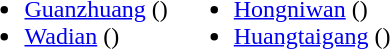<table>
<tr>
<td valign="top"><br><ul><li><a href='#'>Guanzhuang</a> ()</li><li><a href='#'>Wadian</a> ()</li></ul></td>
<td valign="top"><br><ul><li><a href='#'>Hongniwan</a> ()</li><li><a href='#'>Huangtaigang</a> ()</li></ul></td>
</tr>
</table>
